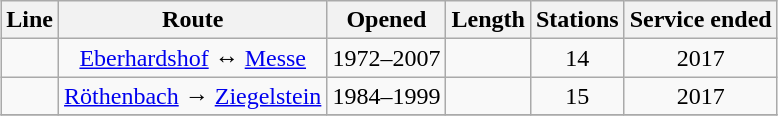<table class="wikitable" style="margin:0.5em auto; text-align: center">
<tr>
<th>Line</th>
<th>Route</th>
<th>Opened</th>
<th>Length</th>
<th>Stations</th>
<th>Service ended</th>
</tr>
<tr>
<td></td>
<td><a href='#'>Eberhardshof</a> ↔ <a href='#'>Messe</a></td>
<td>1972–2007</td>
<td></td>
<td>14</td>
<td>2017</td>
</tr>
<tr>
<td></td>
<td><a href='#'>Röthenbach</a> → <a href='#'>Ziegelstein</a></td>
<td>1984–1999</td>
<td></td>
<td>15</td>
<td>2017</td>
</tr>
<tr>
</tr>
</table>
